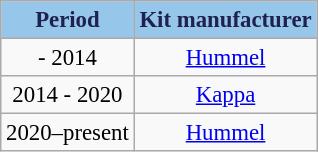<table class="wikitable" style="font-size: 95%; text-align:center;">
<tr>
<th scope=col style="color:#1F224F; background:#96C6EA;">Period</th>
<th scope=col style="color:#1F224F; background:#96C6EA;">Kit manufacturer</th>
</tr>
<tr>
<td>- 2014</td>
<td> <a href='#'>Hummel</a></td>
</tr>
<tr>
<td>2014 - 2020</td>
<td> <a href='#'>Kappa</a></td>
</tr>
<tr>
<td>2020–present</td>
<td> <a href='#'>Hummel</a></td>
</tr>
</table>
